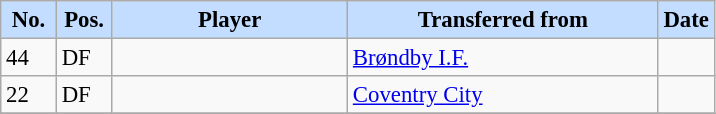<table class="wikitable sortable" style="text-align:left; font-size:95%;">
<tr>
<th style="background:#c2ddff; width:30px;"><strong>No.</strong></th>
<th style="background:#c2ddff; width:30px;"><strong>Pos.</strong></th>
<th style="background:#c2ddff; width:150px;"><strong>Player</strong></th>
<th style="background:#c2ddff; width:200px;"><strong>Transferred from</strong></th>
<th style="background:#c2ddff; width:30px;"><strong>Date</strong></th>
</tr>
<tr>
<td>44</td>
<td>DF</td>
<td align=left></td>
<td> <a href='#'>Brøndby I.F.</a></td>
<td></td>
</tr>
<tr>
<td>22</td>
<td>DF</td>
<td align=left></td>
<td> <a href='#'>Coventry City</a></td>
<td></td>
</tr>
<tr>
</tr>
</table>
